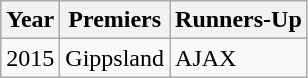<table class="wikitable">
<tr>
<th>Year</th>
<th>Premiers</th>
<th>Runners-Up</th>
</tr>
<tr>
<td>2015</td>
<td>Gippsland</td>
<td>AJAX</td>
</tr>
</table>
